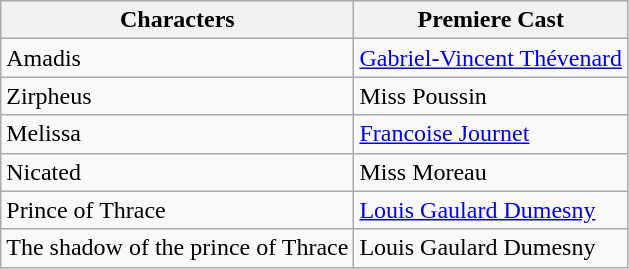<table class="wikitable">
<tr>
<th>Characters</th>
<th>Premiere Cast</th>
</tr>
<tr>
<td>Amadis</td>
<td><a href='#'>Gabriel-Vincent Thévenard</a></td>
</tr>
<tr>
<td>Zirpheus</td>
<td>Miss Poussin</td>
</tr>
<tr>
<td>Melissa</td>
<td><a href='#'>Francoise Journet</a></td>
</tr>
<tr>
<td>Nicated</td>
<td>Miss Moreau</td>
</tr>
<tr>
<td>Prince of Thrace</td>
<td><a href='#'>Louis Gaulard Dumesny</a></td>
</tr>
<tr>
<td>The shadow of the prince of Thrace</td>
<td>Louis Gaulard Dumesny</td>
</tr>
</table>
